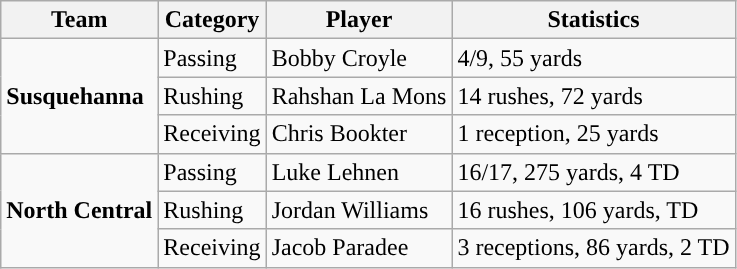<table class="wikitable" style="float: left;">
<tr>
<th>Team</th>
<th>Category</th>
<th>Player</th>
<th>Statistics</th>
</tr>
<tr>
<td rowspan=3><strong>Susquehanna</strong></td>
<td>Passing</td>
<td>Bobby Croyle</td>
<td>4/9, 55 yards</td>
</tr>
<tr>
<td>Rushing</td>
<td>Rahshan La Mons</td>
<td>14 rushes, 72 yards</td>
</tr>
<tr>
<td>Receiving</td>
<td>Chris Bookter</td>
<td>1 reception, 25 yards</td>
</tr>
<tr>
<td rowspan=3><strong>North Central</strong></td>
<td>Passing</td>
<td>Luke Lehnen</td>
<td>16/17, 275 yards, 4 TD</td>
</tr>
<tr>
<td>Rushing</td>
<td>Jordan Williams</td>
<td>16 rushes, 106 yards, TD</td>
</tr>
<tr>
<td>Receiving</td>
<td>Jacob Paradee</td>
<td>3 receptions, 86 yards, 2 TD</td>
</tr>
</table>
